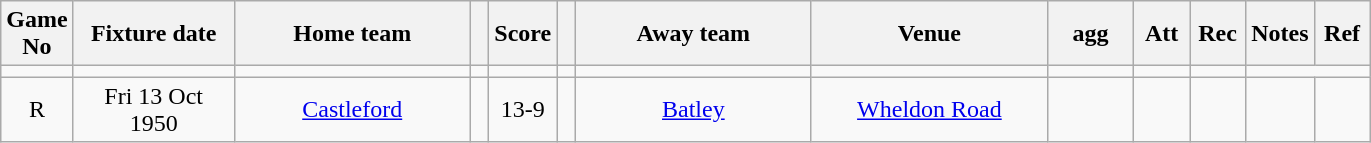<table class="wikitable" style="text-align:center;">
<tr>
<th width=20 abbr="No">Game No</th>
<th width=100 abbr="Date">Fixture date</th>
<th width=150 abbr="Home team">Home team</th>
<th width=5 abbr="space"></th>
<th width=20 abbr="Score">Score</th>
<th width=5 abbr="space"></th>
<th width=150 abbr="Away team">Away team</th>
<th width=150 abbr="Venue">Venue</th>
<th width=50 abbr="agg">agg</th>
<th width=30 abbr="Att">Att</th>
<th width=30 abbr="Rec">Rec</th>
<th width=20 abbr="Notes">Notes</th>
<th width=30 abbr="Ref">Ref</th>
</tr>
<tr>
<td></td>
<td></td>
<td></td>
<td></td>
<td></td>
<td></td>
<td></td>
<td></td>
<td></td>
<td></td>
<td></td>
</tr>
<tr>
<td>R</td>
<td>Fri 13 Oct 1950</td>
<td><a href='#'>Castleford</a></td>
<td></td>
<td>13-9</td>
<td></td>
<td><a href='#'>Batley</a></td>
<td><a href='#'>Wheldon Road</a></td>
<td></td>
<td></td>
<td></td>
<td></td>
<td></td>
</tr>
</table>
